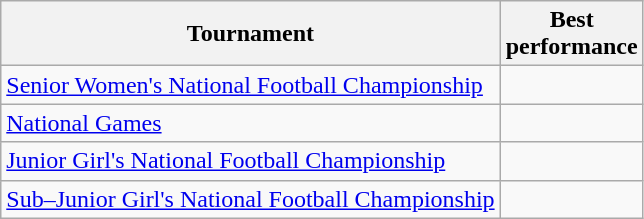<table class="wikitable sortable" style="text-align:left;">
<tr>
<th>Tournament</th>
<th>Best<br>performance</th>
</tr>
<tr>
<td><a href='#'>Senior Women's National Football Championship</a></td>
<td></td>
</tr>
<tr>
<td><a href='#'>National Games</a></td>
<td></td>
</tr>
<tr>
<td><a href='#'>Junior Girl's National Football Championship</a></td>
<td></td>
</tr>
<tr>
<td><a href='#'>Sub–Junior Girl's National Football Championship</a></td>
<td></td>
</tr>
</table>
